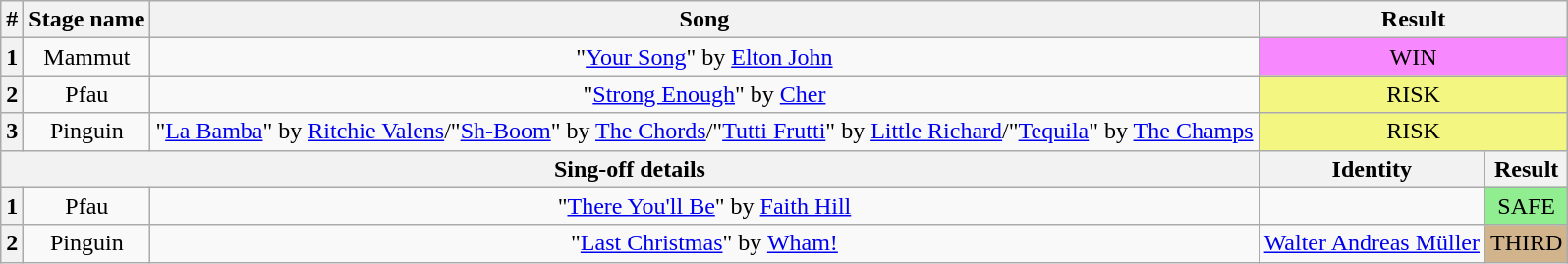<table class="wikitable plainrowreaders" style="text-align: center">
<tr>
<th>#</th>
<th>Stage name</th>
<th>Song</th>
<th colspan=2>Result</th>
</tr>
<tr>
<th>1</th>
<td>Mammut</td>
<td>"<a href='#'>Your Song</a>" by <a href='#'>Elton John</a></td>
<td colspan=2 bgcolor="#F888FD">WIN</td>
</tr>
<tr>
<th>2</th>
<td>Pfau</td>
<td>"<a href='#'>Strong Enough</a>" by <a href='#'>Cher</a></td>
<td colspan=2 bgcolor="#F3F781">RISK</td>
</tr>
<tr>
<th>3</th>
<td>Pinguin</td>
<td>"<a href='#'>La Bamba</a>" by <a href='#'>Ritchie Valens</a>/"<a href='#'>Sh-Boom</a>" by <a href='#'>The Chords</a>/"<a href='#'>Tutti Frutti</a>" by <a href='#'>Little Richard</a>/"<a href='#'>Tequila</a>" by <a href='#'>The Champs</a></td>
<td colspan=2 bgcolor="#F3F781">RISK</td>
</tr>
<tr>
<th colspan="3">Sing-off details</th>
<th>Identity</th>
<th>Result</th>
</tr>
<tr>
<th>1</th>
<td>Pfau</td>
<td>"<a href='#'>There You'll Be</a>" by <a href='#'>Faith Hill</a></td>
<td></td>
<td bgcolor="lightgreen">SAFE</td>
</tr>
<tr>
<th>2</th>
<td>Pinguin</td>
<td>"<a href='#'>Last Christmas</a>" by <a href='#'>Wham!</a></td>
<td><a href='#'>Walter Andreas Müller</a></td>
<td bgcolor=tan>THIRD</td>
</tr>
</table>
